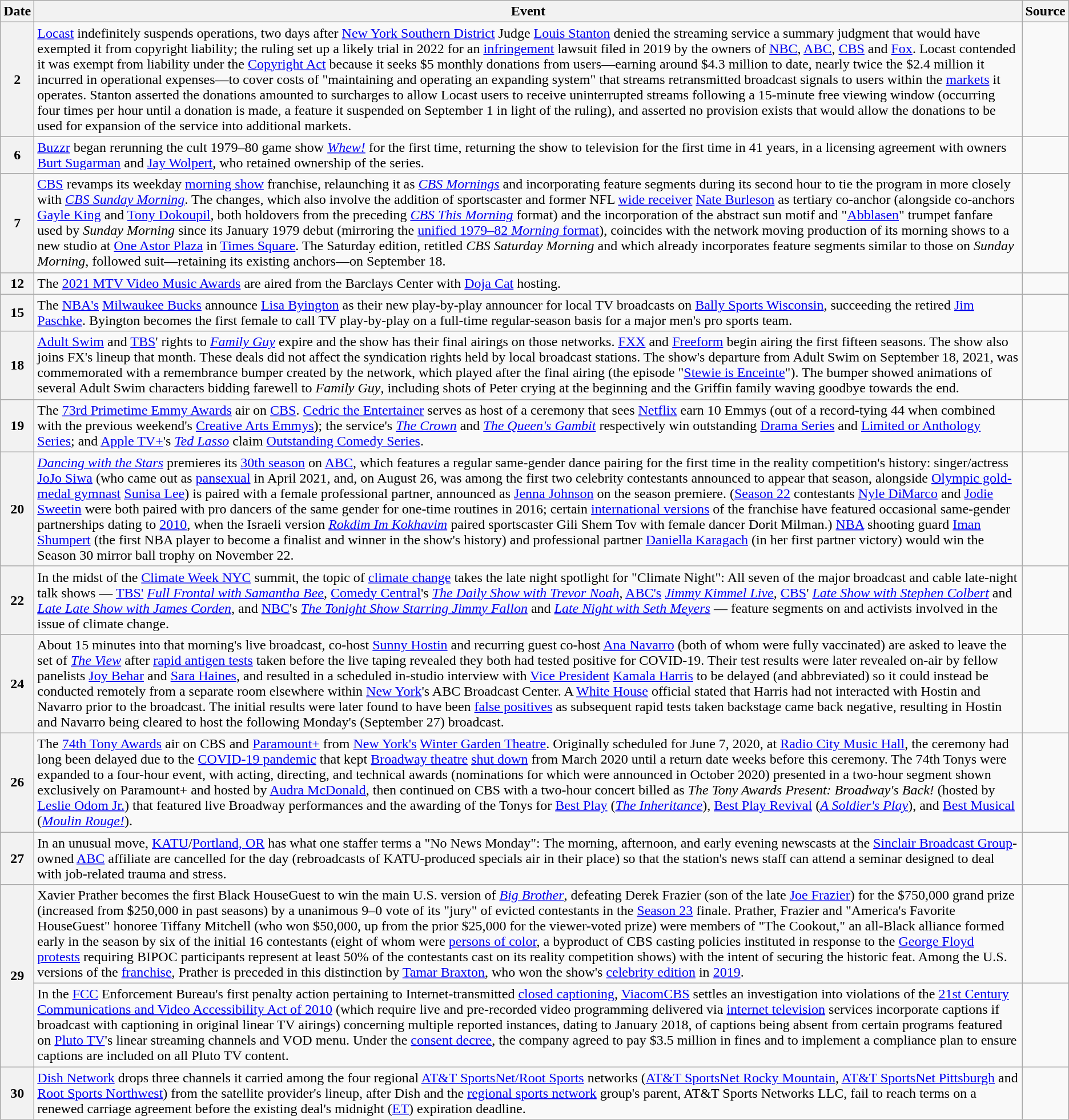<table class="wikitable">
<tr>
<th>Date</th>
<th>Event</th>
<th>Source</th>
</tr>
<tr>
<th>2</th>
<td><a href='#'>Locast</a> indefinitely suspends operations, two days after <a href='#'>New York Southern District</a> Judge <a href='#'>Louis Stanton</a> denied the streaming service a summary judgment that would have exempted it from copyright liability; the ruling set up a likely trial in 2022 for an <a href='#'>infringement</a> lawsuit filed in 2019 by the owners of <a href='#'>NBC</a>, <a href='#'>ABC</a>, <a href='#'>CBS</a> and <a href='#'>Fox</a>. Locast contended it was exempt from liability under the <a href='#'>Copyright Act</a> because it seeks $5 monthly donations from users—earning around $4.3 million to date, nearly twice the $2.4 million it incurred in operational expenses—to cover costs of "maintaining and operating an expanding system" that streams retransmitted broadcast signals to users within the <a href='#'>markets</a> it operates. Stanton asserted the donations amounted to surcharges to allow Locast users to receive uninterrupted streams following a 15-minute free viewing window (occurring four times per hour until a donation is made, a feature it suspended on September 1 in light of the ruling), and asserted no provision exists that would allow the donations to be used for expansion of the service into additional markets.</td>
<td><br></td>
</tr>
<tr>
<th>6</th>
<td><a href='#'>Buzzr</a> began rerunning the cult 1979–80 game show <em><a href='#'>Whew!</a></em> for the first time, returning the show to television for the first time in 41 years, in a licensing agreement with owners <a href='#'>Burt Sugarman</a> and <a href='#'>Jay Wolpert</a>, who retained ownership of the series.</td>
<td></td>
</tr>
<tr>
<th>7</th>
<td><a href='#'>CBS</a> revamps its weekday <a href='#'>morning show</a> franchise, relaunching it as <em><a href='#'>CBS Mornings</a></em> and incorporating feature segments during its second hour to tie the program in more closely with <em><a href='#'>CBS Sunday Morning</a></em>. The changes, which also involve the addition of sportscaster and former NFL <a href='#'>wide receiver</a> <a href='#'>Nate Burleson</a> as tertiary co-anchor (alongside co-anchors <a href='#'>Gayle King</a> and <a href='#'>Tony Dokoupil</a>, both holdovers from the preceding <em><a href='#'>CBS This Morning</a></em> format) and the incorporation of the abstract sun motif and "<a href='#'>Abblasen</a>" trumpet fanfare used by <em>Sunday Morning</em> since its January 1979 debut (mirroring the <a href='#'>unified 1979–82 <em>Morning</em> format</a>), coincides with the network moving production of its morning shows to a new studio at <a href='#'>One Astor Plaza</a> in <a href='#'>Times Square</a>. The Saturday edition, retitled <em>CBS Saturday Morning</em> and which already incorporates feature segments similar to those on <em>Sunday Morning</em>, followed suit—retaining its existing anchors—on September 18.</td>
<td></td>
</tr>
<tr>
<th>12</th>
<td>The <a href='#'>2021 MTV Video Music Awards</a> are aired from the Barclays Center with <a href='#'>Doja Cat</a> hosting.</td>
<td></td>
</tr>
<tr>
<th>15</th>
<td>The <a href='#'>NBA's</a> <a href='#'>Milwaukee Bucks</a> announce <a href='#'>Lisa Byington</a> as their new play-by-play announcer for local TV broadcasts on <a href='#'>Bally Sports Wisconsin</a>, succeeding the retired <a href='#'>Jim Paschke</a>. Byington becomes the first female to call TV play-by-play on a full-time regular-season basis for a major men's pro sports team.</td>
<td></td>
</tr>
<tr>
<th>18</th>
<td><a href='#'>Adult Swim</a> and <a href='#'>TBS</a>' rights to <em><a href='#'>Family Guy</a></em> expire and the show has their final airings on those networks. <a href='#'>FXX</a> and <a href='#'>Freeform</a> begin airing the first fifteen seasons. The show also joins FX's lineup that month. These deals did not affect the syndication rights held by local broadcast stations. The show's departure from Adult Swim on September 18, 2021, was commemorated with a remembrance bumper created by the network, which played after the final airing (the episode "<a href='#'>Stewie is Enceinte</a>"). The bumper showed animations of several Adult Swim characters bidding farewell to <em>Family Guy</em>, including shots of Peter crying at the beginning and the Griffin family waving goodbye towards the end.</td>
<td></td>
</tr>
<tr>
<th>19</th>
<td>The <a href='#'>73rd Primetime Emmy Awards</a> air on <a href='#'>CBS</a>. <a href='#'>Cedric the Entertainer</a> serves as host of a ceremony that sees <a href='#'>Netflix</a> earn 10 Emmys (out of a record-tying 44 when combined with the previous weekend's <a href='#'>Creative Arts Emmys</a>); the service's <em><a href='#'>The Crown</a></em> and <em><a href='#'>The Queen's Gambit</a></em> respectively win outstanding <a href='#'>Drama Series</a> and <a href='#'>Limited or Anthology Series</a>; and <a href='#'>Apple TV+</a>'s <em><a href='#'>Ted Lasso</a></em> claim <a href='#'>Outstanding Comedy Series</a>.</td>
<td><br></td>
</tr>
<tr>
<th>20</th>
<td><em><a href='#'>Dancing with the Stars</a></em> premieres its <a href='#'>30th season</a> on <a href='#'>ABC</a>, which features a regular same-gender dance pairing for the first time in the reality competition's history: singer/actress <a href='#'>JoJo Siwa</a> (who came out as <a href='#'>pansexual</a> in April 2021, and, on August 26, was among the first two celebrity contestants announced to appear that season, alongside <a href='#'>Olympic gold-medal gymnast</a> <a href='#'>Sunisa Lee</a>) is paired with a female professional partner, announced as <a href='#'>Jenna Johnson</a> on the season premiere. (<a href='#'>Season 22</a> contestants <a href='#'>Nyle DiMarco</a> and <a href='#'>Jodie Sweetin</a> were both paired with pro dancers of the same gender for one-time routines in 2016; certain <a href='#'>international versions</a> of the franchise have featured occasional same-gender partnerships dating to <a href='#'>2010</a>, when the Israeli version <em><a href='#'>Rokdim Im Kokhavim</a></em> paired sportscaster Gili Shem Tov with female dancer Dorit Milman.) <a href='#'>NBA</a> shooting guard <a href='#'>Iman Shumpert</a> (the first NBA player to become a finalist and winner in the show's history) and professional partner <a href='#'>Daniella Karagach</a> (in her first partner victory) would win the Season 30 mirror ball trophy on November 22.</td>
<td><br></td>
</tr>
<tr>
<th>22</th>
<td>In the midst of the <a href='#'>Climate Week NYC</a> summit, the topic of <a href='#'>climate change</a> takes the late night spotlight for "Climate Night": All seven of the major broadcast and cable late-night talk shows — <a href='#'>TBS'</a> <em><a href='#'>Full Frontal with Samantha Bee</a></em>, <a href='#'>Comedy Central</a>'s <em><a href='#'>The Daily Show with Trevor Noah</a></em>, <a href='#'>ABC's</a> <em><a href='#'>Jimmy Kimmel Live</a></em>, <a href='#'>CBS</a>' <em><a href='#'>Late Show with Stephen Colbert</a></em> and <em><a href='#'>Late Late Show with James Corden</a></em>, and <a href='#'>NBC</a>'s <em><a href='#'>The Tonight Show Starring Jimmy Fallon</a></em> and <em><a href='#'>Late Night with Seth Meyers</a></em> — feature segments on and activists involved in the issue of climate change.</td>
<td></td>
</tr>
<tr>
<th>24</th>
<td>About 15 minutes into that morning's live broadcast, co-host <a href='#'>Sunny Hostin</a> and recurring guest co-host <a href='#'>Ana Navarro</a> (both of whom were fully vaccinated) are asked to leave the set of <em><a href='#'>The View</a></em> after <a href='#'>rapid antigen tests</a> taken before the live taping revealed they both had tested positive for COVID-19. Their test results were later revealed on-air by fellow panelists <a href='#'>Joy Behar</a> and <a href='#'>Sara Haines</a>, and resulted in a scheduled in-studio interview with <a href='#'>Vice President</a> <a href='#'>Kamala Harris</a> to be delayed (and abbreviated) so it could instead be conducted remotely from a separate room elsewhere within <a href='#'>New York</a>'s ABC Broadcast Center. A <a href='#'>White House</a> official stated that Harris had not interacted with Hostin and Navarro prior to the broadcast. The initial results were later found to have been <a href='#'>false positives</a> as subsequent rapid tests taken backstage came back negative, resulting in Hostin and Navarro being cleared to host the following Monday's (September 27) broadcast.</td>
<td></td>
</tr>
<tr>
<th>26</th>
<td>The <a href='#'>74th Tony Awards</a> air on CBS and <a href='#'>Paramount+</a> from <a href='#'>New York's</a> <a href='#'>Winter Garden Theatre</a>. Originally scheduled for June 7, 2020, at <a href='#'>Radio City Music Hall</a>, the ceremony had long been delayed due to the <a href='#'>COVID-19 pandemic</a> that kept <a href='#'>Broadway theatre</a> <a href='#'>shut down</a> from March 2020 until a return date weeks before this ceremony.  The 74th Tonys were expanded to a four-hour event, with acting, directing, and technical awards (nominations for which were announced in October 2020) presented in a two-hour segment shown exclusively on Paramount+ and hosted by <a href='#'>Audra McDonald</a>, then continued on CBS with a two-hour concert billed as <em>The Tony Awards Present: Broadway's Back!</em> (hosted by <a href='#'>Leslie Odom Jr.</a>) that featured live Broadway performances and the awarding of the Tonys for <a href='#'>Best Play</a> (<em><a href='#'>The Inheritance</a></em>), <a href='#'>Best Play Revival</a> (<em><a href='#'>A Soldier's Play</a></em>), and <a href='#'>Best Musical</a> (<em><a href='#'>Moulin Rouge!</a></em>).</td>
<td><br><br></td>
</tr>
<tr>
<th>27</th>
<td>In an unusual move, <a href='#'>KATU</a>/<a href='#'>Portland, OR</a> has what one staffer terms a "No News Monday": The morning, afternoon, and early evening newscasts at the <a href='#'>Sinclair Broadcast Group</a>-owned <a href='#'>ABC</a> affiliate are cancelled for the day (rebroadcasts of KATU-produced specials air in their place) so that the station's news staff can attend a seminar designed to deal with job-related trauma and stress.</td>
<td></td>
</tr>
<tr>
<th rowspan="2">29</th>
<td>Xavier Prather becomes the first Black HouseGuest to win the main U.S. version of <em><a href='#'>Big Brother</a></em>, defeating Derek Frazier (son of the late <a href='#'>Joe Frazier</a>) for the $750,000 grand prize (increased from $250,000 in past seasons) by a unanimous 9–0 vote of its "jury" of evicted contestants in the <a href='#'>Season 23</a> finale. Prather, Frazier and "America's Favorite HouseGuest" honoree Tiffany Mitchell (who won $50,000, up from the prior $25,000 for the viewer-voted prize) were members of "The Cookout," an all-Black alliance formed early in the season by six of the initial 16 contestants (eight of whom were <a href='#'>persons of color</a>, a byproduct of CBS casting policies instituted in response to the <a href='#'>George Floyd protests</a> requiring BIPOC participants represent at least 50% of the contestants cast on its reality competition shows) with the intent of securing the historic feat. Among the U.S. versions of the <a href='#'>franchise</a>, Prather is preceded in this distinction by <a href='#'>Tamar Braxton</a>, who won the show's <a href='#'>celebrity edition</a> in <a href='#'>2019</a>.</td>
<td></td>
</tr>
<tr>
<td>In the <a href='#'>FCC</a> Enforcement Bureau's first penalty action pertaining to Internet-transmitted <a href='#'>closed captioning</a>, <a href='#'>ViacomCBS</a> settles an investigation into violations of the <a href='#'>21st Century Communications and Video Accessibility Act of 2010</a> (which require live and pre-recorded video programming delivered via <a href='#'>internet television</a> services incorporate captions if broadcast with captioning in original linear TV airings) concerning multiple reported instances, dating to January 2018, of captions being absent from certain programs featured on <a href='#'>Pluto TV</a>'s linear streaming channels and VOD menu. Under the <a href='#'>consent decree</a>, the company agreed to pay $3.5 million in fines and to implement a compliance plan to ensure captions are included on all Pluto TV content.</td>
<td></td>
</tr>
<tr>
<th>30</th>
<td><a href='#'>Dish Network</a> drops three channels it carried among the four regional <a href='#'>AT&T SportsNet/Root Sports</a> networks (<a href='#'>AT&T SportsNet Rocky Mountain</a>, <a href='#'>AT&T SportsNet Pittsburgh</a> and <a href='#'>Root Sports Northwest</a>) from the satellite provider's lineup, after Dish and the <a href='#'>regional sports network</a> group's parent, AT&T Sports Networks LLC, fail to reach terms on a renewed carriage agreement before the existing deal's midnight (<a href='#'>ET</a>) expiration deadline.</td>
<td></td>
</tr>
</table>
